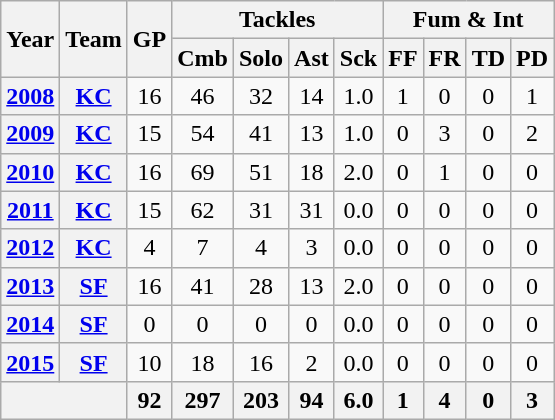<table class="wikitable" style="text-align: center;">
<tr>
<th rowspan="2">Year</th>
<th rowspan="2">Team</th>
<th rowspan="2">GP</th>
<th colspan="4">Tackles</th>
<th colspan="4">Fum & Int</th>
</tr>
<tr>
<th>Cmb</th>
<th>Solo</th>
<th>Ast</th>
<th>Sck</th>
<th>FF</th>
<th>FR</th>
<th>TD</th>
<th>PD</th>
</tr>
<tr>
<th><a href='#'>2008</a></th>
<th><a href='#'>KC</a></th>
<td>16</td>
<td>46</td>
<td>32</td>
<td>14</td>
<td>1.0</td>
<td>1</td>
<td>0</td>
<td>0</td>
<td>1</td>
</tr>
<tr>
<th><a href='#'>2009</a></th>
<th><a href='#'>KC</a></th>
<td>15</td>
<td>54</td>
<td>41</td>
<td>13</td>
<td>1.0</td>
<td>0</td>
<td>3</td>
<td>0</td>
<td>2</td>
</tr>
<tr>
<th><a href='#'>2010</a></th>
<th><a href='#'>KC</a></th>
<td>16</td>
<td>69</td>
<td>51</td>
<td>18</td>
<td>2.0</td>
<td>0</td>
<td>1</td>
<td>0</td>
<td>0</td>
</tr>
<tr>
<th><a href='#'>2011</a></th>
<th><a href='#'>KC</a></th>
<td>15</td>
<td>62</td>
<td>31</td>
<td>31</td>
<td>0.0</td>
<td>0</td>
<td>0</td>
<td>0</td>
<td>0</td>
</tr>
<tr>
<th><a href='#'>2012</a></th>
<th><a href='#'>KC</a></th>
<td>4</td>
<td>7</td>
<td>4</td>
<td>3</td>
<td>0.0</td>
<td>0</td>
<td>0</td>
<td>0</td>
<td>0</td>
</tr>
<tr>
<th><a href='#'>2013</a></th>
<th><a href='#'>SF</a></th>
<td>16</td>
<td>41</td>
<td>28</td>
<td>13</td>
<td>2.0</td>
<td>0</td>
<td>0</td>
<td>0</td>
<td>0</td>
</tr>
<tr>
<th><a href='#'>2014</a></th>
<th><a href='#'>SF</a></th>
<td>0</td>
<td>0</td>
<td>0</td>
<td>0</td>
<td>0.0</td>
<td>0</td>
<td>0</td>
<td>0</td>
<td>0</td>
</tr>
<tr>
<th><a href='#'>2015</a></th>
<th><a href='#'>SF</a></th>
<td>10</td>
<td>18</td>
<td>16</td>
<td>2</td>
<td>0.0</td>
<td>0</td>
<td>0</td>
<td>0</td>
<td>0</td>
</tr>
<tr>
<th colspan="2"></th>
<th>92</th>
<th>297</th>
<th>203</th>
<th>94</th>
<th>6.0</th>
<th>1</th>
<th>4</th>
<th>0</th>
<th>3</th>
</tr>
</table>
